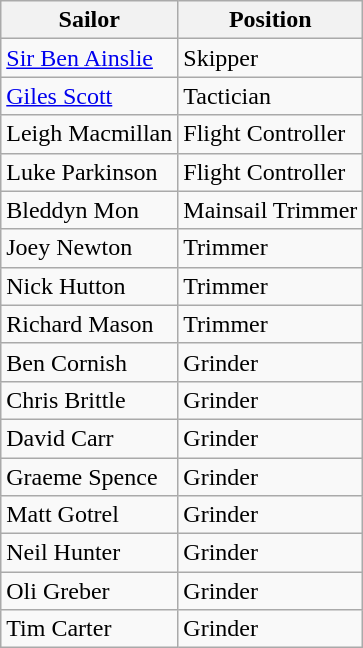<table class="wikitable">
<tr>
<th>Sailor</th>
<th>Position</th>
</tr>
<tr>
<td> <a href='#'>Sir Ben Ainslie</a></td>
<td>Skipper</td>
</tr>
<tr>
<td> <a href='#'>Giles Scott</a></td>
<td>Tactician</td>
</tr>
<tr>
<td> Leigh Macmillan</td>
<td>Flight Controller</td>
</tr>
<tr>
<td> Luke Parkinson</td>
<td>Flight Controller</td>
</tr>
<tr>
<td> Bleddyn Mon</td>
<td>Mainsail Trimmer</td>
</tr>
<tr>
<td> Joey Newton</td>
<td>Trimmer</td>
</tr>
<tr>
<td> Nick Hutton</td>
<td>Trimmer</td>
</tr>
<tr>
<td> Richard Mason</td>
<td>Trimmer</td>
</tr>
<tr>
<td> Ben Cornish</td>
<td>Grinder</td>
</tr>
<tr>
<td> Chris Brittle</td>
<td>Grinder</td>
</tr>
<tr>
<td> David Carr</td>
<td>Grinder</td>
</tr>
<tr>
<td> Graeme Spence</td>
<td>Grinder</td>
</tr>
<tr>
<td> Matt Gotrel</td>
<td>Grinder</td>
</tr>
<tr>
<td> Neil Hunter</td>
<td>Grinder</td>
</tr>
<tr>
<td> Oli Greber</td>
<td>Grinder</td>
</tr>
<tr>
<td> Tim Carter</td>
<td>Grinder</td>
</tr>
</table>
